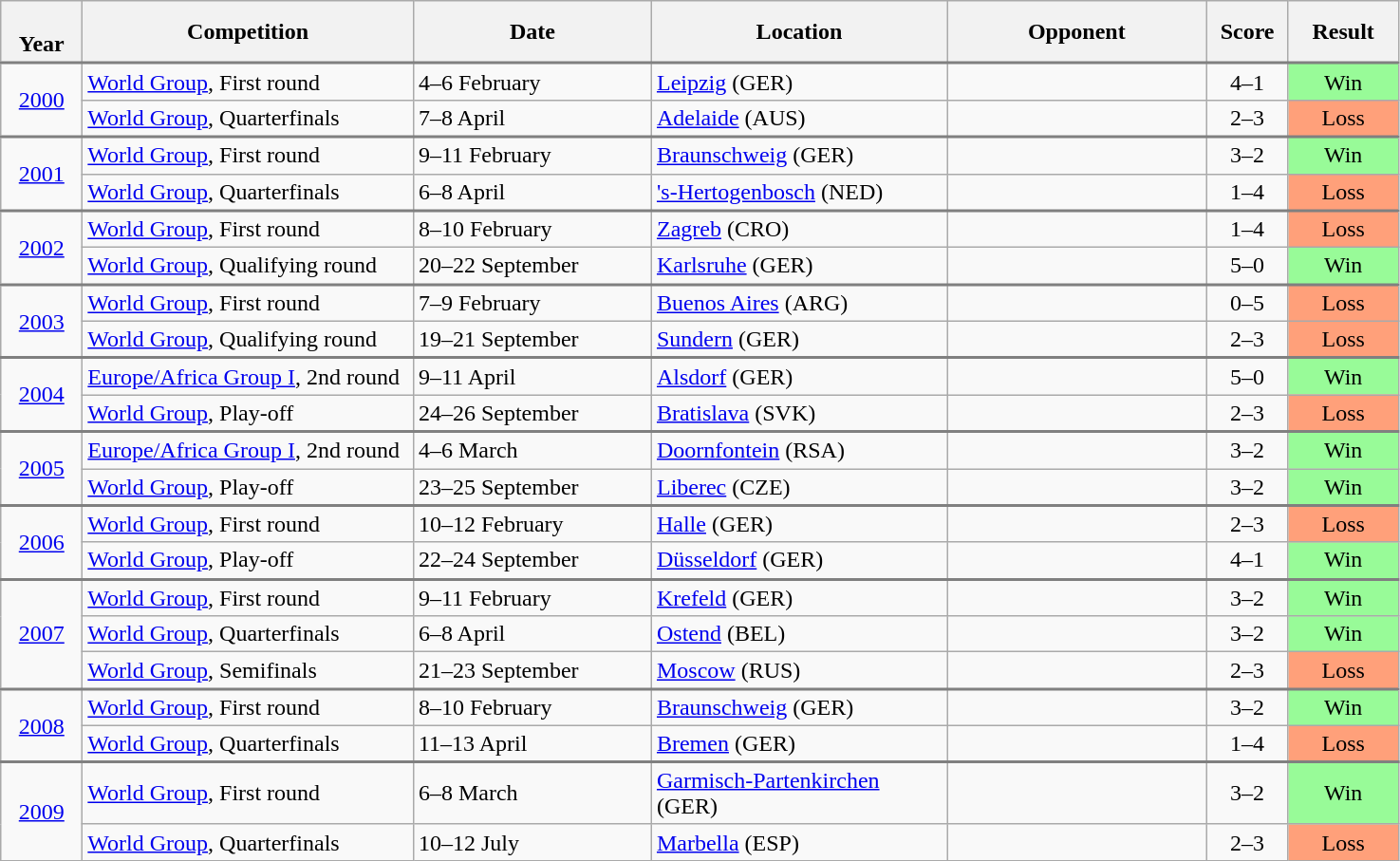<table class="wikitable collapsible collapsed nowrap">
<tr>
<th width="50"><br> Year</th>
<th width="225">Competition</th>
<th width="160">Date</th>
<th width="200">Location</th>
<th width="175">Opponent</th>
<th width="50">Score</th>
<th width="70">Result</th>
</tr>
<tr style="border-top:2px solid gray;">
<td align="center" rowspan="2"><a href='#'>2000</a></td>
<td><a href='#'>World Group</a>, First round</td>
<td>4–6 February</td>
<td><a href='#'>Leipzig</a> (GER)</td>
<td></td>
<td align="center">4–1</td>
<td align="center" bgcolor="#98FB98">Win</td>
</tr>
<tr>
<td><a href='#'>World Group</a>, Quarterfinals</td>
<td>7–8 April</td>
<td><a href='#'>Adelaide</a> (AUS)</td>
<td></td>
<td align="center">2–3</td>
<td align="center" bgcolor="#FFA07A">Loss</td>
</tr>
<tr style="border-top:2px solid gray;">
<td align="center" rowspan="2"><a href='#'>2001</a></td>
<td><a href='#'>World Group</a>, First round</td>
<td>9–11 February</td>
<td><a href='#'>Braunschweig</a> (GER)</td>
<td></td>
<td align="center">3–2</td>
<td align="center" bgcolor="#98FB98">Win</td>
</tr>
<tr>
<td><a href='#'>World Group</a>, Quarterfinals</td>
<td>6–8 April</td>
<td><a href='#'>'s-Hertogenbosch</a> (NED)</td>
<td></td>
<td align="center">1–4</td>
<td align="center" bgcolor="#FFA07A">Loss</td>
</tr>
<tr style="border-top:2px solid gray;">
<td align="center" rowspan="2"><a href='#'>2002</a></td>
<td><a href='#'>World Group</a>, First round</td>
<td>8–10 February</td>
<td><a href='#'>Zagreb</a> (CRO)</td>
<td></td>
<td align="center">1–4</td>
<td align="center" bgcolor="#FFA07A">Loss</td>
</tr>
<tr>
<td><a href='#'>World Group</a>, Qualifying round</td>
<td>20–22 September</td>
<td><a href='#'>Karlsruhe</a> (GER)</td>
<td></td>
<td align="center">5–0</td>
<td align="center" bgcolor="#98FB98">Win</td>
</tr>
<tr style="border-top:2px solid gray;">
<td align="center" rowspan="2"><a href='#'>2003</a></td>
<td><a href='#'>World Group</a>, First round</td>
<td>7–9 February</td>
<td><a href='#'>Buenos Aires</a> (ARG)</td>
<td></td>
<td align="center">0–5</td>
<td align="center" bgcolor="#FFA07A">Loss</td>
</tr>
<tr>
<td><a href='#'>World Group</a>, Qualifying round</td>
<td>19–21 September</td>
<td><a href='#'>Sundern</a> (GER)</td>
<td></td>
<td align="center">2–3</td>
<td align="center" bgcolor="#FFA07A">Loss</td>
</tr>
<tr style="border-top:2px solid gray;">
<td align="center" rowspan="2"><a href='#'>2004</a></td>
<td><a href='#'>Europe/Africa Group I</a>, 2nd round</td>
<td>9–11 April</td>
<td><a href='#'>Alsdorf</a> (GER)</td>
<td></td>
<td align="center">5–0</td>
<td align="center" bgcolor="#98FB98">Win</td>
</tr>
<tr>
<td><a href='#'>World Group</a>, Play-off</td>
<td>24–26 September</td>
<td><a href='#'>Bratislava</a> (SVK)</td>
<td></td>
<td align="center">2–3</td>
<td align="center" bgcolor="#FFA07A">Loss</td>
</tr>
<tr style="border-top:2px solid gray;">
<td align="center" rowspan="2"><a href='#'>2005</a></td>
<td><a href='#'>Europe/Africa Group I</a>, 2nd round</td>
<td>4–6 March</td>
<td><a href='#'>Doornfontein</a> (RSA)</td>
<td></td>
<td align="center">3–2</td>
<td align="center" bgcolor="#98FB98">Win</td>
</tr>
<tr>
<td><a href='#'>World Group</a>, Play-off</td>
<td>23–25 September</td>
<td><a href='#'>Liberec</a> (CZE)</td>
<td></td>
<td align="center">3–2</td>
<td align="center" bgcolor="#98FB98">Win</td>
</tr>
<tr style="border-top:2px solid gray;">
<td align="center" rowspan="2"><a href='#'>2006</a></td>
<td><a href='#'>World Group</a>, First round</td>
<td>10–12 February</td>
<td><a href='#'>Halle</a> (GER)</td>
<td></td>
<td align="center">2–3</td>
<td align="center" bgcolor="#FFA07A">Loss</td>
</tr>
<tr>
<td><a href='#'>World Group</a>, Play-off</td>
<td>22–24 September</td>
<td><a href='#'>Düsseldorf</a> (GER)</td>
<td></td>
<td align="center">4–1</td>
<td align="center" bgcolor="#98FB98">Win</td>
</tr>
<tr style="border-top:2px solid gray;">
<td align="center" rowspan="3"><a href='#'>2007</a></td>
<td><a href='#'>World Group</a>, First round</td>
<td>9–11 February</td>
<td><a href='#'>Krefeld</a> (GER)</td>
<td></td>
<td align="center">3–2</td>
<td align="center" bgcolor="#98FB98">Win</td>
</tr>
<tr>
<td><a href='#'>World Group</a>, Quarterfinals</td>
<td>6–8 April</td>
<td><a href='#'>Ostend</a> (BEL)</td>
<td></td>
<td align="center">3–2</td>
<td align="center" bgcolor="#98FB98">Win</td>
</tr>
<tr>
<td><a href='#'>World Group</a>, Semifinals</td>
<td>21–23 September</td>
<td><a href='#'>Moscow</a> (RUS)</td>
<td></td>
<td align="center">2–3</td>
<td align="center" bgcolor="#FFA07A">Loss</td>
</tr>
<tr style="border-top:2px solid gray;">
<td align="center" rowspan="2"><a href='#'>2008</a></td>
<td><a href='#'>World Group</a>, First round</td>
<td>8–10 February</td>
<td><a href='#'>Braunschweig</a> (GER)</td>
<td></td>
<td align="center">3–2</td>
<td align="center" bgcolor="#98FB98">Win</td>
</tr>
<tr>
<td><a href='#'>World Group</a>, Quarterfinals</td>
<td>11–13 April</td>
<td><a href='#'>Bremen</a> (GER)</td>
<td></td>
<td align="center">1–4</td>
<td align="center" bgcolor="#FFA07A">Loss</td>
</tr>
<tr>
</tr>
<tr style="border-top:2px solid gray;">
<td align="center" rowspan="2"><a href='#'>2009</a></td>
<td><a href='#'>World Group</a>, First round</td>
<td>6–8 March</td>
<td><a href='#'>Garmisch-Partenkirchen</a> (GER)</td>
<td></td>
<td align="center">3–2</td>
<td align="center" bgcolor="#98FB98">Win</td>
</tr>
<tr>
<td><a href='#'>World Group</a>, Quarterfinals</td>
<td>10–12 July</td>
<td><a href='#'>Marbella</a> (ESP)</td>
<td></td>
<td align="center">2–3</td>
<td align="center" bgcolor="#FFA07A">Loss</td>
</tr>
</table>
